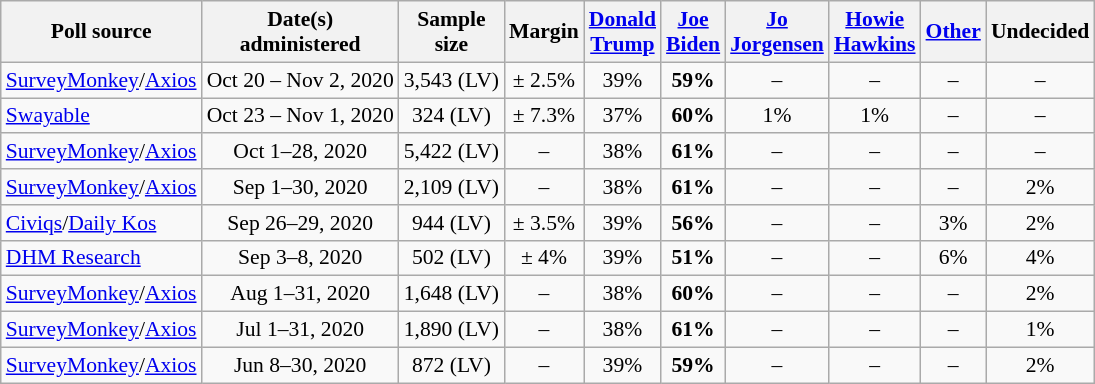<table class="wikitable sortable" style="text-align:center;font-size:90%;line-height:17px">
<tr>
<th>Poll source</th>
<th>Date(s)<br>administered</th>
<th>Sample<br>size</th>
<th>Margin<br></th>
<th class="unsortable"><a href='#'>Donald<br>Trump</a><br><small></small></th>
<th class="unsortable"><a href='#'>Joe<br>Biden</a><br><small></small></th>
<th class="unsortable"><a href='#'>Jo<br>Jorgensen</a><br><small></small></th>
<th class="unsortable"><a href='#'>Howie<br>Hawkins</a><br><small></small></th>
<th class="unsortable"><a href='#'>Other</a></th>
<th class="unsortable">Undecided</th>
</tr>
<tr>
<td style="text-align:left;"><a href='#'>SurveyMonkey</a>/<a href='#'>Axios</a></td>
<td>Oct 20 – Nov 2, 2020</td>
<td>3,543 (LV)</td>
<td>± 2.5%</td>
<td>39%</td>
<td><strong>59%</strong></td>
<td>–</td>
<td>–</td>
<td>–</td>
<td>–</td>
</tr>
<tr>
<td style="text-align:left;"><a href='#'>Swayable</a></td>
<td>Oct 23 – Nov 1, 2020</td>
<td>324 (LV)</td>
<td>± 7.3%</td>
<td>37%</td>
<td><strong>60%</strong></td>
<td>1%</td>
<td>1%</td>
<td>–</td>
<td>–</td>
</tr>
<tr>
<td style="text-align:left;"><a href='#'>SurveyMonkey</a>/<a href='#'>Axios</a></td>
<td>Oct 1–28, 2020</td>
<td>5,422 (LV)</td>
<td>–</td>
<td>38%</td>
<td><strong>61%</strong></td>
<td>–</td>
<td>–</td>
<td>–</td>
<td>–</td>
</tr>
<tr>
<td style="text-align:left;"><a href='#'>SurveyMonkey</a>/<a href='#'>Axios</a></td>
<td>Sep 1–30, 2020</td>
<td>2,109 (LV)</td>
<td>–</td>
<td>38%</td>
<td><strong>61%</strong></td>
<td>–</td>
<td>–</td>
<td>–</td>
<td>2%</td>
</tr>
<tr>
<td style="text-align:left;"><a href='#'>Civiqs</a>/<a href='#'>Daily Kos</a></td>
<td>Sep 26–29, 2020</td>
<td>944 (LV)</td>
<td>± 3.5%</td>
<td>39%</td>
<td><strong>56%</strong></td>
<td>–</td>
<td>–</td>
<td>3%</td>
<td>2%</td>
</tr>
<tr>
<td style="text-align:left;"><a href='#'>DHM Research</a></td>
<td>Sep 3–8, 2020</td>
<td>502 (LV)</td>
<td>± 4%</td>
<td>39%</td>
<td><strong>51%</strong></td>
<td>–</td>
<td>–</td>
<td>6%</td>
<td>4%</td>
</tr>
<tr>
<td style="text-align:left;"><a href='#'>SurveyMonkey</a>/<a href='#'>Axios</a></td>
<td>Aug 1–31, 2020</td>
<td>1,648 (LV)</td>
<td>–</td>
<td>38%</td>
<td><strong>60%</strong></td>
<td>–</td>
<td>–</td>
<td>–</td>
<td>2%</td>
</tr>
<tr>
<td style="text-align:left;"><a href='#'>SurveyMonkey</a>/<a href='#'>Axios</a></td>
<td>Jul 1–31, 2020</td>
<td>1,890 (LV)</td>
<td>–</td>
<td>38%</td>
<td><strong>61%</strong></td>
<td>–</td>
<td>–</td>
<td>–</td>
<td>1%</td>
</tr>
<tr>
<td style="text-align:left;"><a href='#'>SurveyMonkey</a>/<a href='#'>Axios</a></td>
<td>Jun 8–30, 2020</td>
<td>872 (LV)</td>
<td>–</td>
<td>39%</td>
<td><strong>59%</strong></td>
<td>–</td>
<td>–</td>
<td>–</td>
<td>2%</td>
</tr>
</table>
